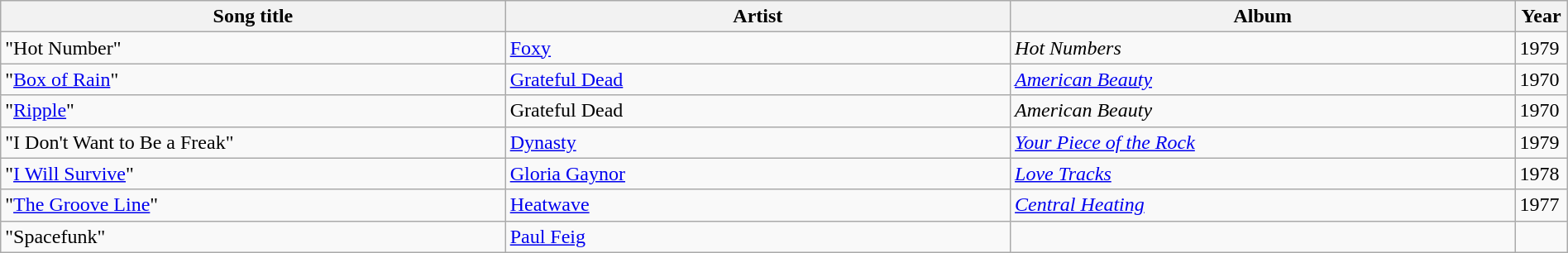<table class="wikitable" style="width:100%;">
<tr>
<th style="width:30%;">Song title</th>
<th style="width:30%;">Artist</th>
<th style="width:30%;">Album</th>
<th style="width:3%;">Year</th>
</tr>
<tr>
<td>"Hot Number"</td>
<td><a href='#'>Foxy</a></td>
<td><em>Hot Numbers</em></td>
<td>1979</td>
</tr>
<tr>
<td>"<a href='#'>Box of Rain</a>"</td>
<td><a href='#'>Grateful Dead</a></td>
<td><em><a href='#'>American Beauty</a></em></td>
<td>1970</td>
</tr>
<tr>
<td>"<a href='#'>Ripple</a>"</td>
<td>Grateful Dead</td>
<td><em>American Beauty</em></td>
<td>1970</td>
</tr>
<tr>
<td>"I Don't Want to Be a Freak"</td>
<td><a href='#'>Dynasty</a></td>
<td><em><a href='#'>Your Piece of the Rock</a></em></td>
<td>1979</td>
</tr>
<tr>
<td>"<a href='#'>I Will Survive</a>"</td>
<td><a href='#'>Gloria Gaynor</a></td>
<td><em><a href='#'>Love Tracks</a></em></td>
<td>1978</td>
</tr>
<tr>
<td>"<a href='#'>The Groove Line</a>"</td>
<td><a href='#'>Heatwave</a></td>
<td><em><a href='#'>Central Heating</a></em></td>
<td>1977</td>
</tr>
<tr>
<td>"Spacefunk"</td>
<td><a href='#'>Paul Feig</a></td>
<td></td>
<td></td>
</tr>
</table>
